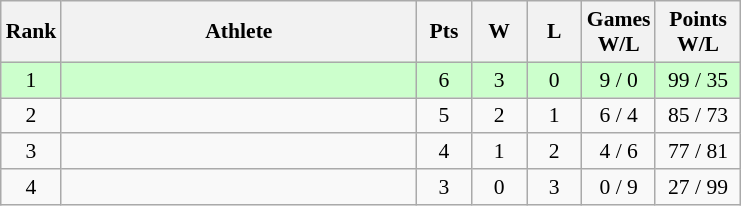<table class="wikitable" style="text-align: center; font-size:90% ">
<tr>
<th width="20">Rank</th>
<th width="230">Athlete</th>
<th width="30">Pts</th>
<th width="30">W</th>
<th width="30">L</th>
<th width="40">Games<br>W/L</th>
<th width="50">Points<br>W/L</th>
</tr>
<tr bgcolor=#ccffcc>
<td>1</td>
<td align=left></td>
<td>6</td>
<td>3</td>
<td>0</td>
<td>9 / 0</td>
<td>99 / 35</td>
</tr>
<tr>
<td>2</td>
<td align=left></td>
<td>5</td>
<td>2</td>
<td>1</td>
<td>6 / 4</td>
<td>85 / 73</td>
</tr>
<tr>
<td>3</td>
<td align=left></td>
<td>4</td>
<td>1</td>
<td>2</td>
<td>4 / 6</td>
<td>77 / 81</td>
</tr>
<tr>
<td>4</td>
<td align=left></td>
<td>3</td>
<td>0</td>
<td>3</td>
<td>0 / 9</td>
<td>27 / 99</td>
</tr>
</table>
